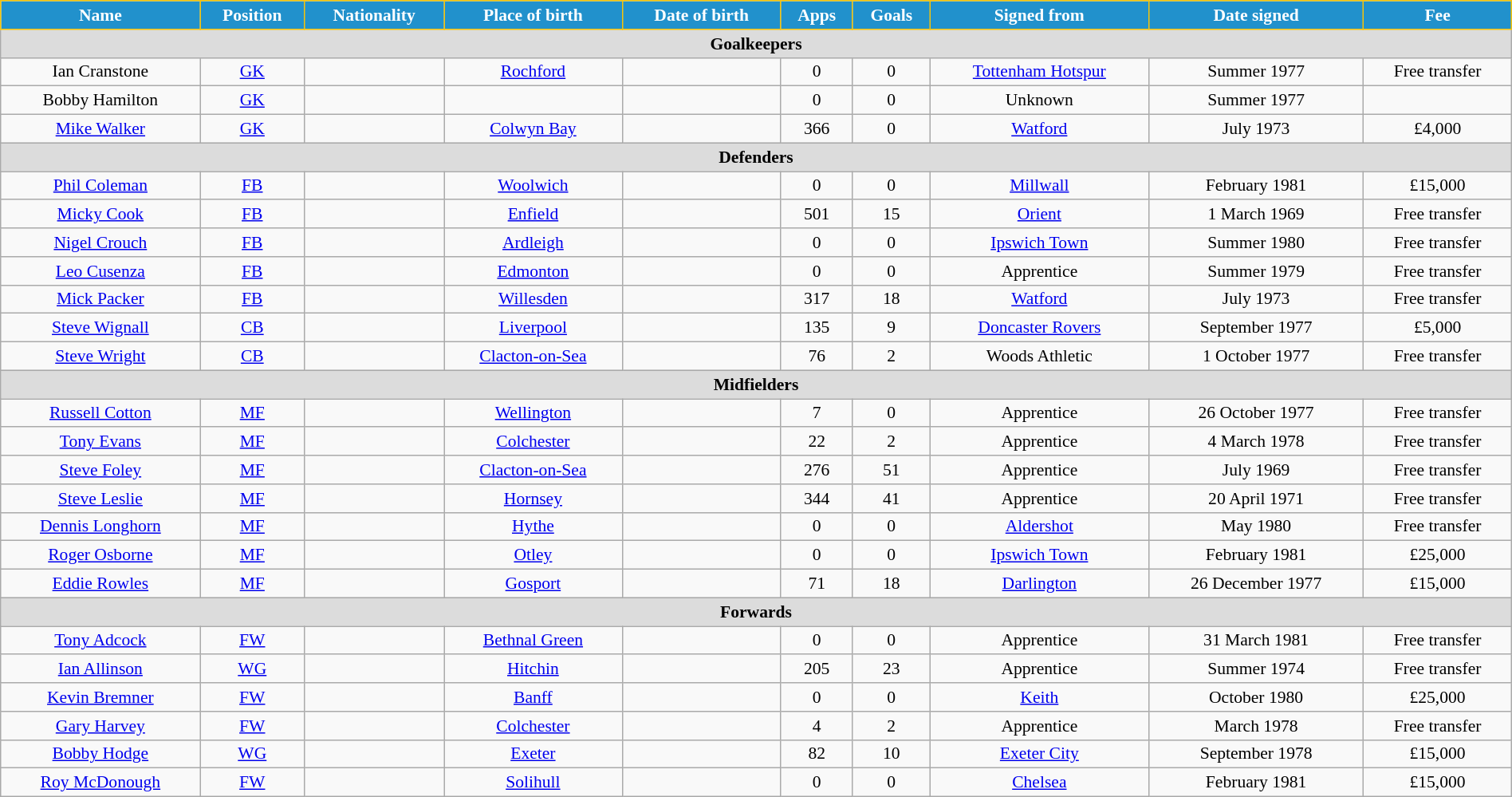<table class="wikitable" style="text-align:center; font-size:90%; width:100%;">
<tr>
<th style="background:#2191CC; color:white; border:1px solid #F7C408; text-align:center;">Name</th>
<th style="background:#2191CC; color:white; border:1px solid #F7C408; text-align:center;">Position</th>
<th style="background:#2191CC; color:white; border:1px solid #F7C408; text-align:center;">Nationality</th>
<th style="background:#2191CC; color:white; border:1px solid #F7C408; text-align:center;">Place of birth</th>
<th style="background:#2191CC; color:white; border:1px solid #F7C408; text-align:center;">Date of birth</th>
<th style="background:#2191CC; color:white; border:1px solid #F7C408; text-align:center;">Apps</th>
<th style="background:#2191CC; color:white; border:1px solid #F7C408; text-align:center;">Goals</th>
<th style="background:#2191CC; color:white; border:1px solid #F7C408; text-align:center;">Signed from</th>
<th style="background:#2191CC; color:white; border:1px solid #F7C408; text-align:center;">Date signed</th>
<th style="background:#2191CC; color:white; border:1px solid #F7C408; text-align:center;">Fee</th>
</tr>
<tr>
<th colspan="12" style="background:#dcdcdc; text-align:center;">Goalkeepers</th>
</tr>
<tr>
<td>Ian Cranstone</td>
<td><a href='#'>GK</a></td>
<td></td>
<td><a href='#'>Rochford</a></td>
<td></td>
<td>0</td>
<td>0</td>
<td> <a href='#'>Tottenham Hotspur</a></td>
<td>Summer 1977</td>
<td>Free transfer</td>
</tr>
<tr>
<td>Bobby Hamilton</td>
<td><a href='#'>GK</a></td>
<td></td>
<td></td>
<td></td>
<td>0</td>
<td>0</td>
<td>Unknown</td>
<td>Summer 1977</td>
<td></td>
</tr>
<tr>
<td><a href='#'>Mike Walker</a></td>
<td><a href='#'>GK</a></td>
<td></td>
<td><a href='#'>Colwyn Bay</a></td>
<td></td>
<td>366</td>
<td>0</td>
<td> <a href='#'>Watford</a></td>
<td>July 1973</td>
<td>£4,000</td>
</tr>
<tr>
<th colspan="12" style="background:#dcdcdc; text-align:center;">Defenders</th>
</tr>
<tr>
<td><a href='#'>Phil Coleman</a></td>
<td><a href='#'>FB</a></td>
<td></td>
<td><a href='#'>Woolwich</a></td>
<td></td>
<td>0</td>
<td>0</td>
<td> <a href='#'>Millwall</a></td>
<td>February 1981</td>
<td>£15,000</td>
</tr>
<tr>
<td><a href='#'>Micky Cook</a></td>
<td><a href='#'>FB</a></td>
<td></td>
<td><a href='#'>Enfield</a></td>
<td></td>
<td>501</td>
<td>15</td>
<td> <a href='#'>Orient</a></td>
<td>1 March 1969</td>
<td>Free transfer</td>
</tr>
<tr>
<td><a href='#'>Nigel Crouch</a></td>
<td><a href='#'>FB</a></td>
<td></td>
<td><a href='#'>Ardleigh</a></td>
<td></td>
<td>0</td>
<td>0</td>
<td> <a href='#'>Ipswich Town</a></td>
<td>Summer 1980</td>
<td>Free transfer</td>
</tr>
<tr>
<td><a href='#'>Leo Cusenza</a></td>
<td><a href='#'>FB</a></td>
<td></td>
<td><a href='#'>Edmonton</a></td>
<td></td>
<td>0</td>
<td>0</td>
<td>Apprentice</td>
<td>Summer 1979</td>
<td>Free transfer</td>
</tr>
<tr>
<td><a href='#'>Mick Packer</a></td>
<td><a href='#'>FB</a></td>
<td></td>
<td><a href='#'>Willesden</a></td>
<td></td>
<td>317</td>
<td>18</td>
<td> <a href='#'>Watford</a></td>
<td>July 1973</td>
<td>Free transfer</td>
</tr>
<tr>
<td><a href='#'>Steve Wignall</a></td>
<td><a href='#'>CB</a></td>
<td></td>
<td><a href='#'>Liverpool</a></td>
<td></td>
<td>135</td>
<td>9</td>
<td> <a href='#'>Doncaster Rovers</a></td>
<td>September 1977</td>
<td>£5,000</td>
</tr>
<tr>
<td><a href='#'>Steve Wright</a></td>
<td><a href='#'>CB</a></td>
<td></td>
<td><a href='#'>Clacton-on-Sea</a></td>
<td></td>
<td>76</td>
<td>2</td>
<td> Woods Athletic</td>
<td>1 October 1977</td>
<td>Free transfer</td>
</tr>
<tr>
<th colspan="12" style="background:#dcdcdc; text-align:center;">Midfielders</th>
</tr>
<tr>
<td><a href='#'>Russell Cotton</a></td>
<td><a href='#'>MF</a></td>
<td></td>
<td><a href='#'>Wellington</a></td>
<td></td>
<td>7</td>
<td>0</td>
<td>Apprentice</td>
<td>26 October 1977</td>
<td>Free transfer</td>
</tr>
<tr>
<td><a href='#'>Tony Evans</a></td>
<td><a href='#'>MF</a></td>
<td></td>
<td><a href='#'>Colchester</a></td>
<td></td>
<td>22</td>
<td>2</td>
<td>Apprentice</td>
<td>4 March 1978</td>
<td>Free transfer</td>
</tr>
<tr>
<td><a href='#'>Steve Foley</a></td>
<td><a href='#'>MF</a></td>
<td></td>
<td><a href='#'>Clacton-on-Sea</a></td>
<td></td>
<td>276</td>
<td>51</td>
<td>Apprentice</td>
<td>July 1969</td>
<td>Free transfer</td>
</tr>
<tr>
<td><a href='#'>Steve Leslie</a></td>
<td><a href='#'>MF</a></td>
<td></td>
<td><a href='#'>Hornsey</a></td>
<td></td>
<td>344</td>
<td>41</td>
<td>Apprentice</td>
<td>20 April 1971</td>
<td>Free transfer</td>
</tr>
<tr>
<td><a href='#'>Dennis Longhorn</a></td>
<td><a href='#'>MF</a></td>
<td></td>
<td><a href='#'>Hythe</a></td>
<td></td>
<td>0</td>
<td>0</td>
<td> <a href='#'>Aldershot</a></td>
<td>May 1980</td>
<td>Free transfer</td>
</tr>
<tr>
<td><a href='#'>Roger Osborne</a></td>
<td><a href='#'>MF</a></td>
<td></td>
<td><a href='#'>Otley</a></td>
<td></td>
<td>0</td>
<td>0</td>
<td> <a href='#'>Ipswich Town</a></td>
<td>February 1981</td>
<td>£25,000</td>
</tr>
<tr>
<td><a href='#'>Eddie Rowles</a></td>
<td><a href='#'>MF</a></td>
<td></td>
<td><a href='#'>Gosport</a></td>
<td></td>
<td>71</td>
<td>18</td>
<td> <a href='#'>Darlington</a></td>
<td>26 December 1977</td>
<td>£15,000</td>
</tr>
<tr>
<th colspan="12" style="background:#dcdcdc; text-align:center;">Forwards</th>
</tr>
<tr>
<td><a href='#'>Tony Adcock</a></td>
<td><a href='#'>FW</a></td>
<td></td>
<td><a href='#'>Bethnal Green</a></td>
<td></td>
<td>0</td>
<td>0</td>
<td>Apprentice</td>
<td>31 March 1981</td>
<td>Free transfer</td>
</tr>
<tr>
<td><a href='#'>Ian Allinson</a></td>
<td><a href='#'>WG</a></td>
<td></td>
<td><a href='#'>Hitchin</a></td>
<td></td>
<td>205</td>
<td>23</td>
<td>Apprentice</td>
<td>Summer 1974</td>
<td>Free transfer</td>
</tr>
<tr>
<td><a href='#'>Kevin Bremner</a></td>
<td><a href='#'>FW</a></td>
<td></td>
<td><a href='#'>Banff</a></td>
<td></td>
<td>0</td>
<td>0</td>
<td> <a href='#'>Keith</a></td>
<td>October 1980</td>
<td>£25,000</td>
</tr>
<tr>
<td><a href='#'>Gary Harvey</a></td>
<td><a href='#'>FW</a></td>
<td></td>
<td><a href='#'>Colchester</a></td>
<td></td>
<td>4</td>
<td>2</td>
<td>Apprentice</td>
<td>March 1978</td>
<td>Free transfer</td>
</tr>
<tr>
<td><a href='#'>Bobby Hodge</a></td>
<td><a href='#'>WG</a></td>
<td></td>
<td><a href='#'>Exeter</a></td>
<td></td>
<td>82</td>
<td>10</td>
<td> <a href='#'>Exeter City</a></td>
<td>September 1978</td>
<td>£15,000</td>
</tr>
<tr>
<td><a href='#'>Roy McDonough</a></td>
<td><a href='#'>FW</a></td>
<td></td>
<td><a href='#'>Solihull</a></td>
<td></td>
<td>0</td>
<td>0</td>
<td> <a href='#'>Chelsea</a></td>
<td>February 1981</td>
<td>£15,000</td>
</tr>
</table>
